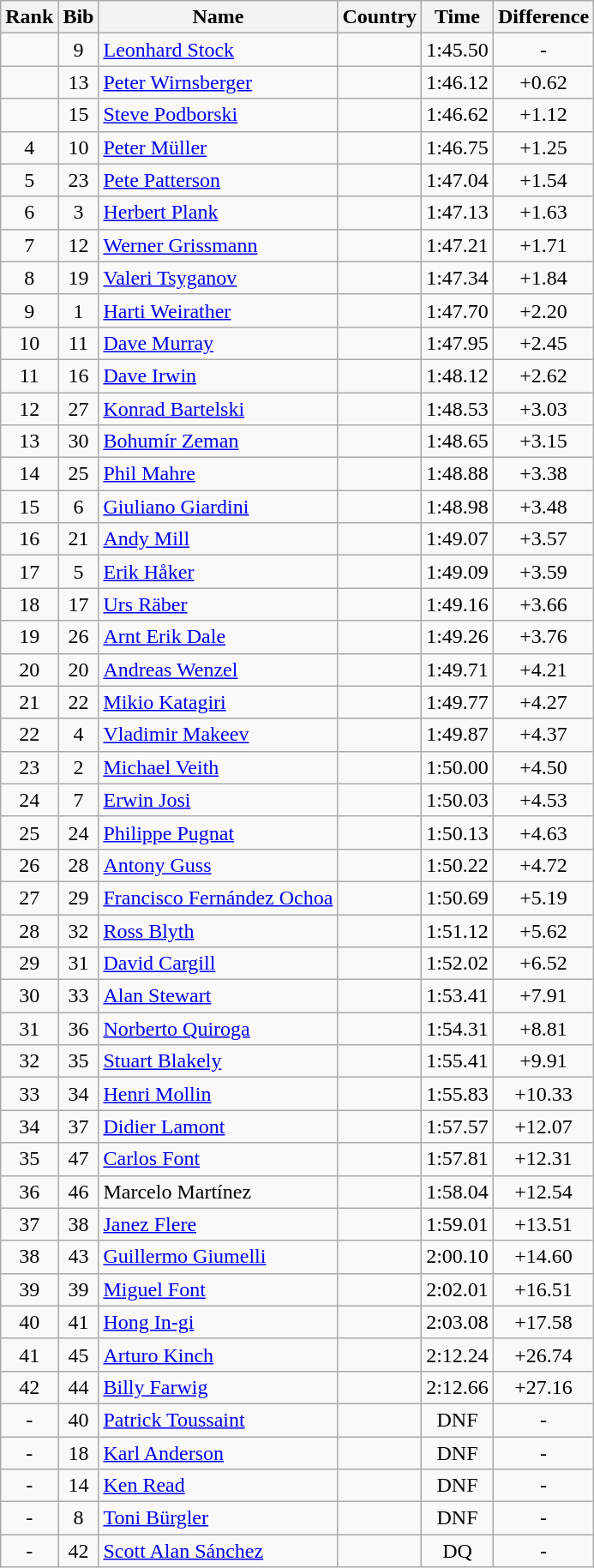<table class="wikitable sortable" style="text-align:center">
<tr>
<th>Rank</th>
<th>Bib</th>
<th>Name</th>
<th>Country</th>
<th>Time</th>
<th>Difference</th>
</tr>
<tr>
<td></td>
<td>9</td>
<td align=left><a href='#'>Leonhard Stock</a></td>
<td align=left></td>
<td>1:45.50</td>
<td>-</td>
</tr>
<tr>
<td></td>
<td>13</td>
<td align=left><a href='#'>Peter Wirnsberger</a></td>
<td align=left></td>
<td>1:46.12</td>
<td>+0.62</td>
</tr>
<tr>
<td></td>
<td>15</td>
<td align=left><a href='#'>Steve Podborski</a></td>
<td align=left></td>
<td>1:46.62</td>
<td>+1.12</td>
</tr>
<tr>
<td>4</td>
<td>10</td>
<td align=left><a href='#'>Peter Müller</a></td>
<td align=left></td>
<td>1:46.75</td>
<td>+1.25</td>
</tr>
<tr>
<td>5</td>
<td>23</td>
<td align=left><a href='#'>Pete Patterson</a></td>
<td align=left></td>
<td>1:47.04</td>
<td>+1.54</td>
</tr>
<tr>
<td>6</td>
<td>3</td>
<td align=left><a href='#'>Herbert Plank</a></td>
<td align=left></td>
<td>1:47.13</td>
<td>+1.63</td>
</tr>
<tr>
<td>7</td>
<td>12</td>
<td align=left><a href='#'>Werner Grissmann</a></td>
<td align=left></td>
<td>1:47.21</td>
<td>+1.71</td>
</tr>
<tr>
<td>8</td>
<td>19</td>
<td align=left><a href='#'>Valeri Tsyganov</a></td>
<td align=left></td>
<td>1:47.34</td>
<td>+1.84</td>
</tr>
<tr>
<td>9</td>
<td>1</td>
<td align=left><a href='#'>Harti Weirather</a></td>
<td align=left></td>
<td>1:47.70</td>
<td>+2.20</td>
</tr>
<tr>
<td>10</td>
<td>11</td>
<td align=left><a href='#'>Dave Murray</a></td>
<td align=left></td>
<td>1:47.95</td>
<td>+2.45</td>
</tr>
<tr>
<td>11</td>
<td>16</td>
<td align=left><a href='#'>Dave Irwin</a></td>
<td align=left></td>
<td>1:48.12</td>
<td>+2.62</td>
</tr>
<tr>
<td>12</td>
<td>27</td>
<td align=left><a href='#'>Konrad Bartelski</a></td>
<td align=left></td>
<td>1:48.53</td>
<td>+3.03</td>
</tr>
<tr>
<td>13</td>
<td>30</td>
<td align=left><a href='#'>Bohumír Zeman</a></td>
<td align=left></td>
<td>1:48.65</td>
<td>+3.15</td>
</tr>
<tr>
<td>14</td>
<td>25</td>
<td align=left><a href='#'>Phil Mahre</a></td>
<td align=left></td>
<td>1:48.88</td>
<td>+3.38</td>
</tr>
<tr>
<td>15</td>
<td>6</td>
<td align=left><a href='#'>Giuliano Giardini</a></td>
<td align=left></td>
<td>1:48.98</td>
<td>+3.48</td>
</tr>
<tr>
<td>16</td>
<td>21</td>
<td align=left><a href='#'>Andy Mill</a></td>
<td align=left></td>
<td>1:49.07</td>
<td>+3.57</td>
</tr>
<tr>
<td>17</td>
<td>5</td>
<td align=left><a href='#'>Erik Håker</a></td>
<td align=left></td>
<td>1:49.09</td>
<td>+3.59</td>
</tr>
<tr>
<td>18</td>
<td>17</td>
<td align=left><a href='#'>Urs Räber</a></td>
<td align=left></td>
<td>1:49.16</td>
<td>+3.66</td>
</tr>
<tr>
<td>19</td>
<td>26</td>
<td align=left><a href='#'>Arnt Erik Dale</a></td>
<td align=left></td>
<td>1:49.26</td>
<td>+3.76</td>
</tr>
<tr>
<td>20</td>
<td>20</td>
<td align=left><a href='#'>Andreas Wenzel</a></td>
<td align=left></td>
<td>1:49.71</td>
<td>+4.21</td>
</tr>
<tr>
<td>21</td>
<td>22</td>
<td align=left><a href='#'>Mikio Katagiri</a></td>
<td align=left></td>
<td>1:49.77</td>
<td>+4.27</td>
</tr>
<tr>
<td>22</td>
<td>4</td>
<td align=left><a href='#'>Vladimir Makeev</a></td>
<td align=left></td>
<td>1:49.87</td>
<td>+4.37</td>
</tr>
<tr>
<td>23</td>
<td>2</td>
<td align=left><a href='#'>Michael Veith</a></td>
<td align=left></td>
<td>1:50.00</td>
<td>+4.50</td>
</tr>
<tr>
<td>24</td>
<td>7</td>
<td align=left><a href='#'>Erwin Josi</a></td>
<td align=left></td>
<td>1:50.03</td>
<td>+4.53</td>
</tr>
<tr>
<td>25</td>
<td>24</td>
<td align=left><a href='#'>Philippe Pugnat</a></td>
<td align=left></td>
<td>1:50.13</td>
<td>+4.63</td>
</tr>
<tr>
<td>26</td>
<td>28</td>
<td align=left><a href='#'>Antony Guss</a></td>
<td align=left></td>
<td>1:50.22</td>
<td>+4.72</td>
</tr>
<tr>
<td>27</td>
<td>29</td>
<td align=left><a href='#'>Francisco Fernández Ochoa</a></td>
<td align=left></td>
<td>1:50.69</td>
<td>+5.19</td>
</tr>
<tr>
<td>28</td>
<td>32</td>
<td align=left><a href='#'>Ross Blyth</a></td>
<td align=left></td>
<td>1:51.12</td>
<td>+5.62</td>
</tr>
<tr>
<td>29</td>
<td>31</td>
<td align=left><a href='#'>David Cargill</a></td>
<td align=left></td>
<td>1:52.02</td>
<td>+6.52</td>
</tr>
<tr>
<td>30</td>
<td>33</td>
<td align=left><a href='#'>Alan Stewart</a></td>
<td align=left></td>
<td>1:53.41</td>
<td>+7.91</td>
</tr>
<tr>
<td>31</td>
<td>36</td>
<td align=left><a href='#'>Norberto Quiroga</a></td>
<td align=left></td>
<td>1:54.31</td>
<td>+8.81</td>
</tr>
<tr>
<td>32</td>
<td>35</td>
<td align=left><a href='#'>Stuart Blakely</a></td>
<td align=left></td>
<td>1:55.41</td>
<td>+9.91</td>
</tr>
<tr>
<td>33</td>
<td>34</td>
<td align=left><a href='#'>Henri Mollin</a></td>
<td align=left></td>
<td>1:55.83</td>
<td>+10.33</td>
</tr>
<tr>
<td>34</td>
<td>37</td>
<td align=left><a href='#'>Didier Lamont</a></td>
<td align=left></td>
<td>1:57.57</td>
<td>+12.07</td>
</tr>
<tr>
<td>35</td>
<td>47</td>
<td align=left><a href='#'>Carlos Font</a></td>
<td align=left></td>
<td>1:57.81</td>
<td>+12.31</td>
</tr>
<tr>
<td>36</td>
<td>46</td>
<td align=left>Marcelo Martínez</td>
<td align=left></td>
<td>1:58.04</td>
<td>+12.54</td>
</tr>
<tr>
<td>37</td>
<td>38</td>
<td align=left><a href='#'>Janez Flere</a></td>
<td align=left></td>
<td>1:59.01</td>
<td>+13.51</td>
</tr>
<tr>
<td>38</td>
<td>43</td>
<td align=left><a href='#'>Guillermo Giumelli</a></td>
<td align=left></td>
<td>2:00.10</td>
<td>+14.60</td>
</tr>
<tr>
<td>39</td>
<td>39</td>
<td align=left><a href='#'>Miguel Font</a></td>
<td align=left></td>
<td>2:02.01</td>
<td>+16.51</td>
</tr>
<tr>
<td>40</td>
<td>41</td>
<td align=left><a href='#'>Hong In-gi</a></td>
<td align=left></td>
<td>2:03.08</td>
<td>+17.58</td>
</tr>
<tr>
<td>41</td>
<td>45</td>
<td align=left><a href='#'>Arturo Kinch</a></td>
<td align=left></td>
<td>2:12.24</td>
<td>+26.74</td>
</tr>
<tr>
<td>42</td>
<td>44</td>
<td align=left><a href='#'>Billy Farwig</a></td>
<td align=left></td>
<td>2:12.66</td>
<td>+27.16</td>
</tr>
<tr>
<td>-</td>
<td>40</td>
<td align=left><a href='#'>Patrick Toussaint</a></td>
<td align=left></td>
<td>DNF</td>
<td>-</td>
</tr>
<tr>
<td>-</td>
<td>18</td>
<td align=left><a href='#'>Karl Anderson</a></td>
<td align=left></td>
<td>DNF</td>
<td>-</td>
</tr>
<tr>
<td>-</td>
<td>14</td>
<td align=left><a href='#'>Ken Read</a></td>
<td align=left></td>
<td>DNF</td>
<td>-</td>
</tr>
<tr>
<td>-</td>
<td>8</td>
<td align=left><a href='#'>Toni Bürgler</a></td>
<td align=left></td>
<td>DNF</td>
<td>-</td>
</tr>
<tr>
<td>-</td>
<td>42</td>
<td align=left><a href='#'>Scott Alan Sánchez</a></td>
<td align=left></td>
<td>DQ</td>
<td>-</td>
</tr>
</table>
